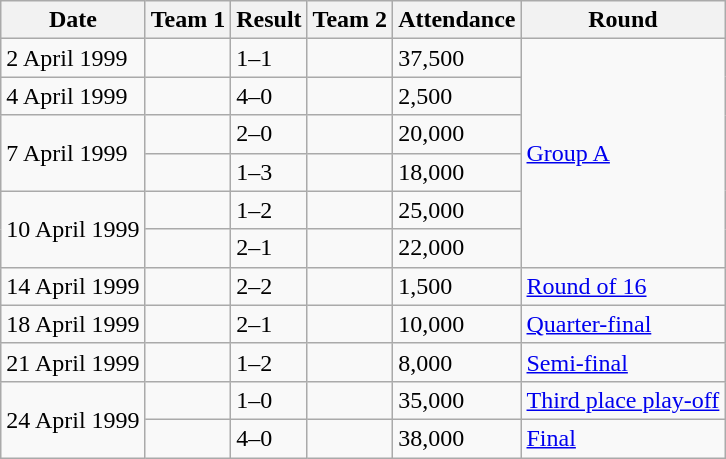<table class="wikitable" style="text-align: left;">
<tr>
<th>Date</th>
<th>Team 1</th>
<th>Result</th>
<th>Team 2</th>
<th>Attendance</th>
<th>Round</th>
</tr>
<tr>
<td>2 April 1999</td>
<td></td>
<td>1–1</td>
<td></td>
<td>37,500</td>
<td rowspan=6><a href='#'>Group A</a></td>
</tr>
<tr>
<td>4 April 1999</td>
<td></td>
<td>4–0</td>
<td></td>
<td>2,500</td>
</tr>
<tr>
<td rowspan=2>7 April 1999</td>
<td></td>
<td>2–0</td>
<td></td>
<td>20,000</td>
</tr>
<tr>
<td></td>
<td>1–3</td>
<td></td>
<td>18,000</td>
</tr>
<tr>
<td rowspan=2>10 April 1999</td>
<td></td>
<td>1–2</td>
<td></td>
<td>25,000</td>
</tr>
<tr>
<td></td>
<td>2–1</td>
<td></td>
<td>22,000</td>
</tr>
<tr>
<td>14 April 1999</td>
<td></td>
<td>2–2  </td>
<td></td>
<td>1,500</td>
<td><a href='#'>Round of 16</a></td>
</tr>
<tr>
<td>18 April 1999</td>
<td></td>
<td>2–1</td>
<td></td>
<td>10,000</td>
<td><a href='#'>Quarter-final</a></td>
</tr>
<tr>
<td>21 April 1999</td>
<td></td>
<td>1–2</td>
<td></td>
<td>8,000</td>
<td><a href='#'>Semi-final</a></td>
</tr>
<tr>
<td rowspan=2>24 April 1999</td>
<td></td>
<td>1–0</td>
<td></td>
<td>35,000</td>
<td><a href='#'>Third place play-off</a></td>
</tr>
<tr>
<td></td>
<td>4–0</td>
<td></td>
<td>38,000</td>
<td><a href='#'>Final</a></td>
</tr>
</table>
